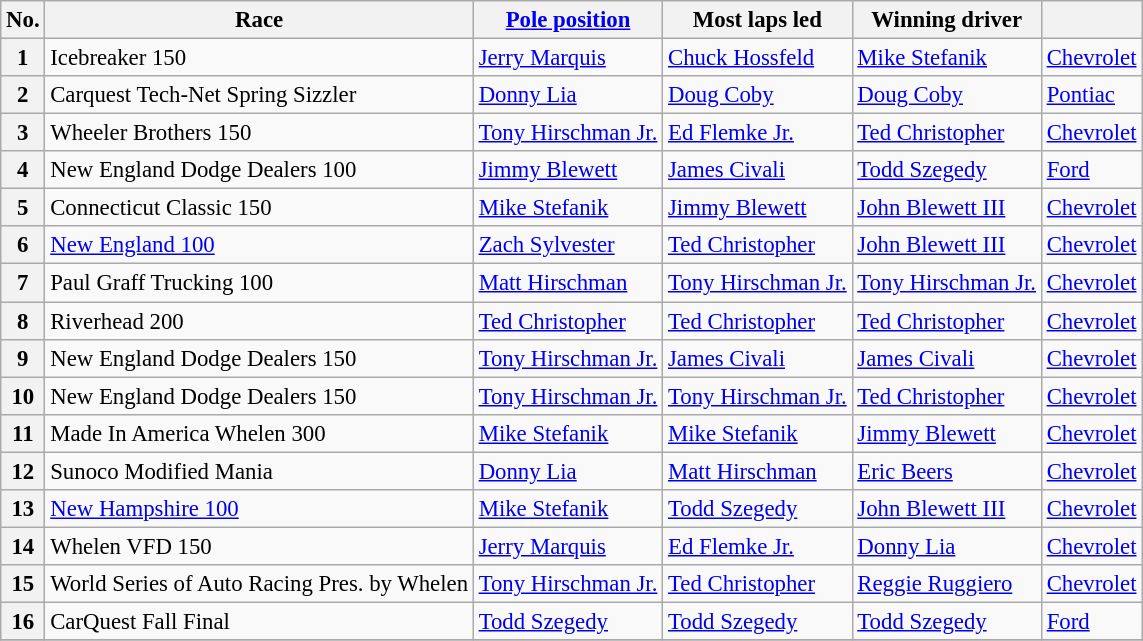<table class="wikitable sortable" style="font-size:95%">
<tr>
<th>No.</th>
<th>Race</th>
<th><a href='#'>Pole position</a></th>
<th>Most laps led</th>
<th>Winning driver</th>
<th></th>
</tr>
<tr>
<th>1</th>
<td>Icebreaker 150</td>
<td><a href='#'>Jerry Marquis</a></td>
<td><a href='#'>Chuck Hossfeld</a></td>
<td><a href='#'>Mike Stefanik</a></td>
<td><a href='#'>Chevrolet</a></td>
</tr>
<tr>
<th>2</th>
<td>Carquest Tech-Net Spring Sizzler</td>
<td><a href='#'>Donny Lia</a></td>
<td><a href='#'>Doug Coby</a></td>
<td><a href='#'>Doug Coby</a></td>
<td><a href='#'>Pontiac</a></td>
</tr>
<tr>
<th>3</th>
<td>Wheeler Brothers 150</td>
<td><a href='#'>Tony Hirschman Jr.</a></td>
<td><a href='#'>Ed Flemke Jr.</a></td>
<td><a href='#'>Ted Christopher</a></td>
<td><a href='#'>Chevrolet</a></td>
</tr>
<tr>
<th>4</th>
<td>New England Dodge Dealers 100</td>
<td><a href='#'>Jimmy Blewett</a></td>
<td><a href='#'>James Civali</a></td>
<td><a href='#'>Todd Szegedy</a></td>
<td><a href='#'>Ford</a></td>
</tr>
<tr>
<th>5</th>
<td>Connecticut Classic 150</td>
<td><a href='#'>Mike Stefanik</a></td>
<td><a href='#'>Jimmy Blewett</a></td>
<td><a href='#'>John Blewett III</a></td>
<td><a href='#'>Chevrolet</a></td>
</tr>
<tr>
<th>6</th>
<td><a href='#'>New England 100</a></td>
<td><a href='#'>Zach Sylvester</a></td>
<td><a href='#'>Ted Christopher</a></td>
<td><a href='#'>John Blewett III</a></td>
<td><a href='#'>Chevrolet</a></td>
</tr>
<tr>
<th>7</th>
<td>Paul Graff Trucking 100</td>
<td><a href='#'>Matt Hirschman</a></td>
<td><a href='#'>Tony Hirschman Jr.</a></td>
<td><a href='#'>Tony Hirschman Jr.</a></td>
<td><a href='#'>Chevrolet</a></td>
</tr>
<tr>
<th>8</th>
<td>Riverhead 200</td>
<td><a href='#'>Ted Christopher</a></td>
<td><a href='#'>Ted Christopher</a></td>
<td><a href='#'>Ted Christopher</a></td>
<td><a href='#'>Chevrolet</a></td>
</tr>
<tr>
<th>9</th>
<td>New England Dodge Dealers 150</td>
<td><a href='#'>Tony Hirschman Jr.</a></td>
<td><a href='#'>James Civali</a></td>
<td><a href='#'>James Civali</a></td>
<td><a href='#'>Chevrolet</a></td>
</tr>
<tr>
<th>10</th>
<td>New England Dodge Dealers 150</td>
<td><a href='#'>Tony Hirschman Jr.</a></td>
<td><a href='#'>Tony Hirschman Jr.</a></td>
<td><a href='#'>Ted Christopher</a></td>
<td><a href='#'>Chevrolet</a></td>
</tr>
<tr>
<th>11</th>
<td>Made In America Whelen 300</td>
<td><a href='#'>Mike Stefanik</a></td>
<td><a href='#'>Mike Stefanik</a></td>
<td><a href='#'>Jimmy Blewett</a></td>
<td><a href='#'>Chevrolet</a></td>
</tr>
<tr>
<th>12</th>
<td>Sunoco Modified Mania</td>
<td><a href='#'>Donny Lia</a></td>
<td><a href='#'>Matt Hirschman</a></td>
<td><a href='#'>Eric Beers</a></td>
<td><a href='#'>Chevrolet</a></td>
</tr>
<tr>
<th>13</th>
<td><a href='#'>New Hampshire 100</a></td>
<td><a href='#'>Mike Stefanik</a></td>
<td><a href='#'>Todd Szegedy</a></td>
<td><a href='#'>John Blewett III</a></td>
<td><a href='#'>Chevrolet</a></td>
</tr>
<tr>
<th>14</th>
<td>Whelen VFD 150</td>
<td><a href='#'>Jerry Marquis</a></td>
<td><a href='#'>Ed Flemke Jr.</a></td>
<td><a href='#'>Donny Lia</a></td>
<td><a href='#'>Chevrolet</a></td>
</tr>
<tr>
<th>15</th>
<td>World Series of Auto Racing Pres. by Whelen</td>
<td><a href='#'>Tony Hirschman Jr.</a></td>
<td><a href='#'>Ted Christopher</a></td>
<td><a href='#'>Reggie Ruggiero</a></td>
<td><a href='#'>Chevrolet</a></td>
</tr>
<tr>
<th>16</th>
<td>CarQuest Fall Final</td>
<td><a href='#'>Todd Szegedy</a></td>
<td><a href='#'>Todd Szegedy</a></td>
<td><a href='#'>Todd Szegedy</a></td>
<td><a href='#'>Ford</a></td>
</tr>
<tr>
</tr>
</table>
